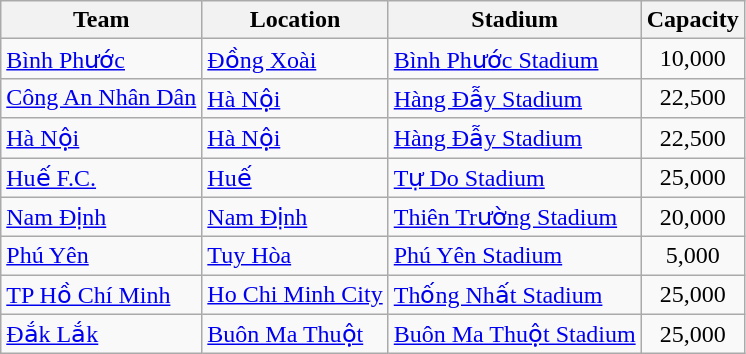<table class="wikitable sortable">
<tr>
<th>Team</th>
<th>Location</th>
<th>Stadium</th>
<th>Capacity</th>
</tr>
<tr>
<td><a href='#'>Bình Phước</a></td>
<td><a href='#'>Đồng Xoài</a></td>
<td><a href='#'>Bình Phước Stadium</a></td>
<td align=center>10,000</td>
</tr>
<tr>
<td><a href='#'>Công An Nhân Dân</a></td>
<td><a href='#'>Hà Nội</a></td>
<td><a href='#'>Hàng Đẫy Stadium</a></td>
<td align=center>22,500</td>
</tr>
<tr>
<td><a href='#'>Hà Nội</a></td>
<td><a href='#'>Hà Nội</a></td>
<td><a href='#'>Hàng Đẫy Stadium</a></td>
<td align=center>22,500</td>
</tr>
<tr>
<td><a href='#'>Huế F.C.</a></td>
<td><a href='#'>Huế</a></td>
<td><a href='#'>Tự Do Stadium</a></td>
<td align=center>25,000</td>
</tr>
<tr>
<td><a href='#'>Nam Định</a></td>
<td><a href='#'>Nam Định</a></td>
<td><a href='#'>Thiên Trường Stadium</a></td>
<td align=center>20,000</td>
</tr>
<tr>
<td><a href='#'>Phú Yên</a></td>
<td><a href='#'>Tuy Hòa</a></td>
<td><a href='#'>Phú Yên Stadium</a></td>
<td align=center>5,000</td>
</tr>
<tr>
<td><a href='#'>TP Hồ Chí Minh</a></td>
<td><a href='#'>Ho Chi Minh City</a></td>
<td><a href='#'>Thống Nhất Stadium</a></td>
<td align=center>25,000</td>
</tr>
<tr>
<td><a href='#'>Đắk Lắk</a></td>
<td><a href='#'>Buôn Ma Thuột</a></td>
<td><a href='#'>Buôn Ma Thuột Stadium</a></td>
<td align=center>25,000</td>
</tr>
</table>
